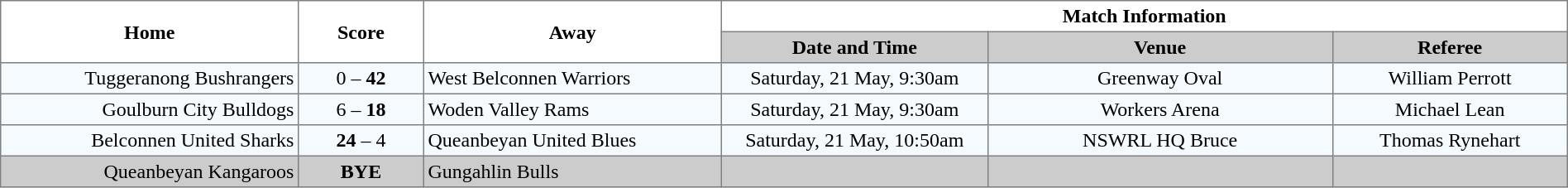<table width="100%" cellspacing="0" cellpadding="3" border="1" style="border-collapse:collapse;  text-align:center;">
<tr>
<th rowspan="2" width="19%">Home</th>
<th rowspan="2" width="8%">Score</th>
<th rowspan="2" width="19%">Away</th>
<th colspan="3">Match Information</th>
</tr>
<tr bgcolor="#CCCCCC">
<th width="17%">Date and Time</th>
<th width="22%">Venue</th>
<th width="50%">Referee</th>
</tr>
<tr style="text-align:center; background:#f5faff;">
<td align="right">Tuggeranong Bushrangers </td>
<td>0 – <strong>42</strong></td>
<td align="left"> West Belconnen Warriors</td>
<td>Saturday, 21 May, 9:30am</td>
<td>Greenway Oval</td>
<td>William Perrott</td>
</tr>
<tr style="text-align:center; background:#f5faff;">
<td align="right">Goulburn City Bulldogs </td>
<td>6 – <strong>18</strong></td>
<td align="left"> Woden Valley Rams</td>
<td>Saturday, 21 May, 9:30am</td>
<td>Workers Arena</td>
<td>Michael Lean</td>
</tr>
<tr style="text-align:center; background:#f5faff;">
<td align="right">Belconnen United Sharks </td>
<td><strong>24</strong> – 4</td>
<td align="left"> Queanbeyan United Blues</td>
<td>Saturday, 21 May, 10:50am</td>
<td>NSWRL HQ Bruce</td>
<td>Thomas Rynehart</td>
</tr>
<tr style="text-align:center; background:#CCCCCC;">
<td align="right">Queanbeyan Kangaroos </td>
<td><strong>BYE</strong></td>
<td align="left"> Gungahlin Bulls</td>
<td></td>
<td></td>
<td></td>
</tr>
</table>
